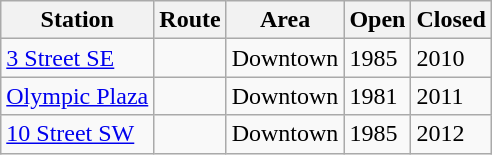<table class="wikitable sortable">
<tr>
<th>Station</th>
<th>Route</th>
<th>Area</th>
<th>Open</th>
<th>Closed</th>
</tr>
<tr>
<td><a href='#'>3 Street SE</a></td>
<td></td>
<td>Downtown</td>
<td>1985</td>
<td>2010</td>
</tr>
<tr>
<td><a href='#'>Olympic Plaza</a></td>
<td> </td>
<td>Downtown</td>
<td>1981</td>
<td>2011</td>
</tr>
<tr>
<td><a href='#'>10 Street SW</a></td>
<td></td>
<td>Downtown</td>
<td>1985</td>
<td>2012</td>
</tr>
</table>
